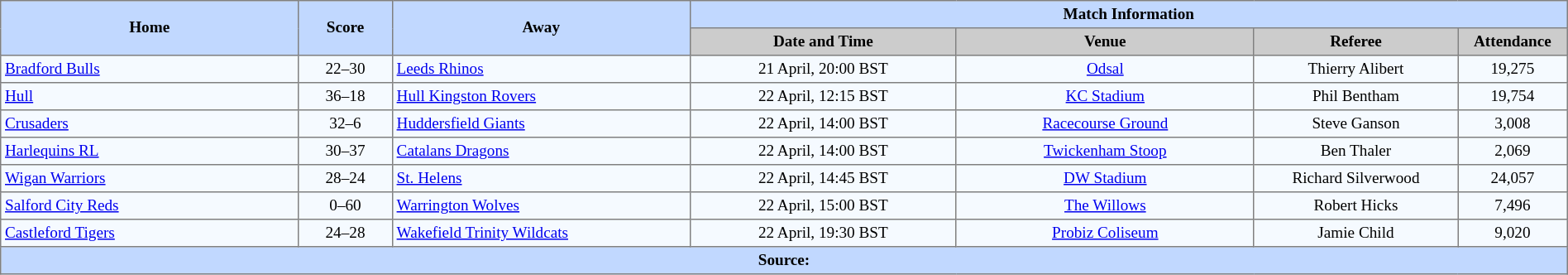<table border="1" cellpadding="3" cellspacing="0" style="border-collapse:collapse; font-size:80%; text-align:center; width:100%;">
<tr style="background:#c1d8ff;">
<th rowspan="2" style="width:19%;">Home</th>
<th rowspan="2" style="width:6%;">Score</th>
<th rowspan="2" style="width:19%;">Away</th>
<th colspan=6>Match Information</th>
</tr>
<tr style="background:#ccc;">
<th width=17%>Date and Time</th>
<th width=19%>Venue</th>
<th width=13%>Referee</th>
<th width=7%>Attendance</th>
</tr>
<tr style="background:#f5faff;">
<td align=left> <a href='#'>Bradford Bulls</a></td>
<td>22–30</td>
<td align=left> <a href='#'>Leeds Rhinos</a></td>
<td>21 April, 20:00 BST</td>
<td><a href='#'>Odsal</a></td>
<td>Thierry Alibert</td>
<td>19,275</td>
</tr>
<tr style="background:#f5faff;">
<td align=left> <a href='#'>Hull</a></td>
<td>36–18</td>
<td align=left> <a href='#'>Hull Kingston Rovers</a></td>
<td>22 April, 12:15 BST</td>
<td><a href='#'>KC Stadium</a></td>
<td>Phil Bentham</td>
<td>19,754</td>
</tr>
<tr style="background:#f5faff;">
<td align=left> <a href='#'>Crusaders</a></td>
<td>32–6</td>
<td align=left> <a href='#'>Huddersfield Giants</a></td>
<td>22 April, 14:00 BST</td>
<td><a href='#'>Racecourse Ground</a></td>
<td>Steve Ganson</td>
<td>3,008</td>
</tr>
<tr style="background:#f5faff;">
<td align=left> <a href='#'>Harlequins RL</a></td>
<td>30–37</td>
<td align=left> <a href='#'>Catalans Dragons</a></td>
<td>22 April, 14:00 BST</td>
<td><a href='#'>Twickenham Stoop</a></td>
<td>Ben Thaler</td>
<td>2,069</td>
</tr>
<tr style="background:#f5faff;">
<td align=left> <a href='#'>Wigan Warriors</a></td>
<td>28–24</td>
<td align=left> <a href='#'>St. Helens</a></td>
<td>22 April, 14:45 BST</td>
<td><a href='#'>DW Stadium</a></td>
<td>Richard Silverwood</td>
<td>24,057</td>
</tr>
<tr style="background:#f5faff;">
<td align=left> <a href='#'>Salford City Reds</a></td>
<td>0–60</td>
<td align=left> <a href='#'>Warrington Wolves</a></td>
<td>22 April, 15:00 BST</td>
<td><a href='#'>The Willows</a></td>
<td>Robert Hicks</td>
<td>7,496</td>
</tr>
<tr style="background:#f5faff;">
<td align=left> <a href='#'>Castleford Tigers</a></td>
<td>24–28</td>
<td align=left> <a href='#'>Wakefield Trinity Wildcats</a></td>
<td>22 April, 19:30 BST</td>
<td><a href='#'>Probiz Coliseum</a></td>
<td>Jamie Child</td>
<td>9,020</td>
</tr>
<tr style="background:#c1d8ff;">
<th colspan=12>Source:</th>
</tr>
</table>
